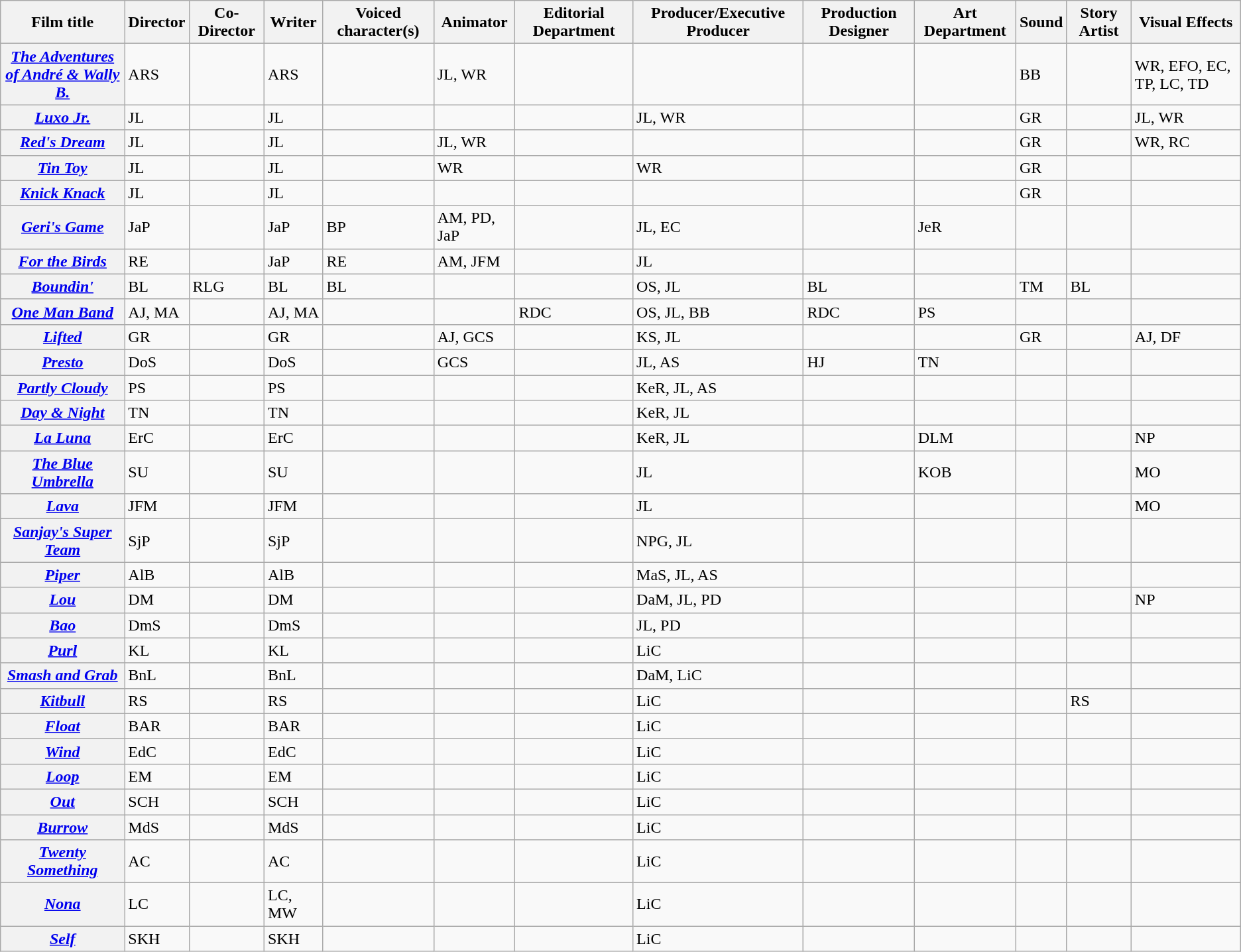<table class="wikitable">
<tr>
<th width="10%">Film title</th>
<th>Director</th>
<th>Co-Director</th>
<th>Writer</th>
<th>Voiced character(s)</th>
<th>Animator</th>
<th>Editorial Department</th>
<th>Producer/Executive Producer</th>
<th>Production Designer</th>
<th>Art Department</th>
<th>Sound</th>
<th>Story Artist</th>
<th>Visual Effects</th>
</tr>
<tr>
<th><em><a href='#'>The Adventures of André & Wally B.</a></em></th>
<td>ARS</td>
<td></td>
<td>ARS</td>
<td></td>
<td>JL, WR</td>
<td></td>
<td></td>
<td></td>
<td></td>
<td>BB</td>
<td></td>
<td>WR, EFO, EC, TP, LC, TD</td>
</tr>
<tr>
<th><em><a href='#'>Luxo Jr.</a></em></th>
<td>JL</td>
<td></td>
<td>JL</td>
<td></td>
<td></td>
<td></td>
<td>JL, WR</td>
<td></td>
<td></td>
<td>GR</td>
<td></td>
<td>JL, WR</td>
</tr>
<tr>
<th><em><a href='#'>Red's Dream</a></em></th>
<td>JL</td>
<td></td>
<td>JL</td>
<td></td>
<td>JL, WR</td>
<td></td>
<td></td>
<td></td>
<td></td>
<td>GR</td>
<td></td>
<td>WR, RC</td>
</tr>
<tr>
<th><em><a href='#'>Tin Toy</a></em></th>
<td>JL</td>
<td></td>
<td>JL</td>
<td></td>
<td>WR</td>
<td></td>
<td>WR</td>
<td></td>
<td></td>
<td>GR</td>
<td></td>
<td></td>
</tr>
<tr>
<th><em><a href='#'>Knick Knack</a></em></th>
<td>JL</td>
<td></td>
<td>JL</td>
<td></td>
<td></td>
<td></td>
<td></td>
<td></td>
<td></td>
<td>GR</td>
<td></td>
<td></td>
</tr>
<tr>
<th><em><a href='#'>Geri's Game</a></em></th>
<td>JaP</td>
<td></td>
<td>JaP</td>
<td>BP</td>
<td>AM, PD, JaP</td>
<td></td>
<td>JL, EC</td>
<td></td>
<td>JeR</td>
<td></td>
<td></td>
<td></td>
</tr>
<tr>
<th><em><a href='#'>For the Birds</a></em></th>
<td>RE</td>
<td></td>
<td>JaP</td>
<td>RE</td>
<td>AM, JFM</td>
<td></td>
<td>JL</td>
<td></td>
<td></td>
<td></td>
<td></td>
<td></td>
</tr>
<tr>
<th><em><a href='#'>Boundin'</a></em></th>
<td>BL</td>
<td>RLG</td>
<td>BL</td>
<td>BL</td>
<td></td>
<td></td>
<td>OS, JL</td>
<td>BL</td>
<td></td>
<td>TM</td>
<td>BL</td>
<td></td>
</tr>
<tr>
<th><em><a href='#'>One Man Band</a></em></th>
<td>AJ, MA</td>
<td></td>
<td>AJ, MA</td>
<td></td>
<td></td>
<td>RDC</td>
<td>OS, JL, BB</td>
<td>RDC</td>
<td>PS</td>
<td></td>
<td></td>
<td></td>
</tr>
<tr>
<th><em><a href='#'>Lifted</a></em></th>
<td>GR</td>
<td></td>
<td>GR</td>
<td></td>
<td>AJ, GCS</td>
<td></td>
<td>KS, JL</td>
<td></td>
<td></td>
<td>GR</td>
<td></td>
<td>AJ, DF</td>
</tr>
<tr>
<th><em><a href='#'>Presto</a></em></th>
<td>DoS</td>
<td></td>
<td>DoS</td>
<td></td>
<td>GCS</td>
<td></td>
<td>JL, AS</td>
<td>HJ</td>
<td>TN</td>
<td></td>
<td></td>
<td></td>
</tr>
<tr>
<th><em><a href='#'>Partly Cloudy</a></em></th>
<td>PS</td>
<td></td>
<td>PS</td>
<td></td>
<td></td>
<td></td>
<td>KeR, JL, AS</td>
<td></td>
<td></td>
<td></td>
<td></td>
<td></td>
</tr>
<tr>
<th><em><a href='#'>Day & Night</a></em></th>
<td>TN</td>
<td></td>
<td>TN</td>
<td></td>
<td></td>
<td></td>
<td>KeR, JL</td>
<td></td>
<td></td>
<td></td>
<td></td>
<td></td>
</tr>
<tr>
<th><em><a href='#'>La Luna</a></em></th>
<td>ErC</td>
<td></td>
<td>ErC</td>
<td></td>
<td></td>
<td></td>
<td>KeR, JL</td>
<td></td>
<td>DLM</td>
<td></td>
<td></td>
<td>NP</td>
</tr>
<tr>
<th><em><a href='#'>The Blue Umbrella</a></em></th>
<td>SU</td>
<td></td>
<td>SU</td>
<td></td>
<td></td>
<td></td>
<td>JL</td>
<td></td>
<td>KOB</td>
<td></td>
<td></td>
<td>MO</td>
</tr>
<tr>
<th><em><a href='#'>Lava</a></em></th>
<td>JFM</td>
<td></td>
<td>JFM</td>
<td></td>
<td></td>
<td></td>
<td>JL</td>
<td></td>
<td></td>
<td></td>
<td></td>
<td>MO</td>
</tr>
<tr>
<th><em><a href='#'>Sanjay's Super Team</a></em></th>
<td>SjP</td>
<td></td>
<td>SjP</td>
<td></td>
<td></td>
<td></td>
<td>NPG, JL</td>
<td></td>
<td></td>
<td></td>
<td></td>
<td></td>
</tr>
<tr>
<th><em><a href='#'>Piper</a></em></th>
<td>AlB</td>
<td></td>
<td>AlB</td>
<td></td>
<td></td>
<td></td>
<td>MaS, JL, AS</td>
<td></td>
<td></td>
<td></td>
<td></td>
<td></td>
</tr>
<tr>
<th><em><a href='#'>Lou</a></em></th>
<td>DM</td>
<td></td>
<td>DM</td>
<td></td>
<td></td>
<td></td>
<td>DaM, JL, PD</td>
<td></td>
<td></td>
<td></td>
<td></td>
<td>NP</td>
</tr>
<tr>
<th><em><a href='#'>Bao</a></em></th>
<td>DmS</td>
<td></td>
<td>DmS</td>
<td></td>
<td></td>
<td></td>
<td>JL, PD</td>
<td></td>
<td></td>
<td></td>
<td></td>
<td></td>
</tr>
<tr>
<th><em><a href='#'>Purl</a></em></th>
<td>KL</td>
<td></td>
<td>KL</td>
<td></td>
<td></td>
<td></td>
<td>LiC</td>
<td></td>
<td></td>
<td></td>
<td></td>
<td></td>
</tr>
<tr>
<th><em><a href='#'>Smash and Grab</a></em></th>
<td>BnL</td>
<td></td>
<td>BnL</td>
<td></td>
<td></td>
<td></td>
<td>DaM, LiC</td>
<td></td>
<td></td>
<td></td>
<td></td>
<td></td>
</tr>
<tr>
<th><em><a href='#'>Kitbull</a></em></th>
<td>RS</td>
<td></td>
<td>RS</td>
<td></td>
<td></td>
<td></td>
<td>LiC</td>
<td></td>
<td></td>
<td></td>
<td>RS</td>
<td></td>
</tr>
<tr>
<th><em><a href='#'>Float</a></em></th>
<td>BAR</td>
<td></td>
<td>BAR</td>
<td></td>
<td></td>
<td></td>
<td>LiC</td>
<td></td>
<td></td>
<td></td>
<td></td>
<td></td>
</tr>
<tr>
<th><em><a href='#'>Wind</a></em></th>
<td>EdC</td>
<td></td>
<td>EdC</td>
<td></td>
<td></td>
<td></td>
<td>LiC</td>
<td></td>
<td></td>
<td></td>
<td></td>
<td></td>
</tr>
<tr>
<th><em><a href='#'>Loop</a></em></th>
<td>EM</td>
<td></td>
<td>EM</td>
<td></td>
<td></td>
<td></td>
<td>LiC</td>
<td></td>
<td></td>
<td></td>
<td></td>
<td></td>
</tr>
<tr>
<th><em><a href='#'>Out</a></em></th>
<td>SCH</td>
<td></td>
<td>SCH</td>
<td></td>
<td></td>
<td></td>
<td>LiC</td>
<td></td>
<td></td>
<td></td>
<td></td>
<td></td>
</tr>
<tr>
<th><em><a href='#'>Burrow</a></em></th>
<td>MdS</td>
<td></td>
<td>MdS</td>
<td></td>
<td></td>
<td></td>
<td>LiC</td>
<td></td>
<td></td>
<td></td>
<td></td>
<td></td>
</tr>
<tr>
<th><em><a href='#'>Twenty Something</a></em></th>
<td>AC</td>
<td></td>
<td>AC</td>
<td></td>
<td></td>
<td></td>
<td>LiC</td>
<td></td>
<td></td>
<td></td>
<td></td>
<td></td>
</tr>
<tr>
<th><em><a href='#'>Nona</a></em></th>
<td>LC</td>
<td></td>
<td>LC, MW</td>
<td></td>
<td></td>
<td></td>
<td>LiC</td>
<td></td>
<td></td>
<td></td>
<td></td>
<td></td>
</tr>
<tr>
<th><em><a href='#'>Self</a></em></th>
<td>SKH</td>
<td></td>
<td>SKH</td>
<td></td>
<td></td>
<td></td>
<td>LiC</td>
<td></td>
<td></td>
<td></td>
<td></td>
<td></td>
</tr>
</table>
